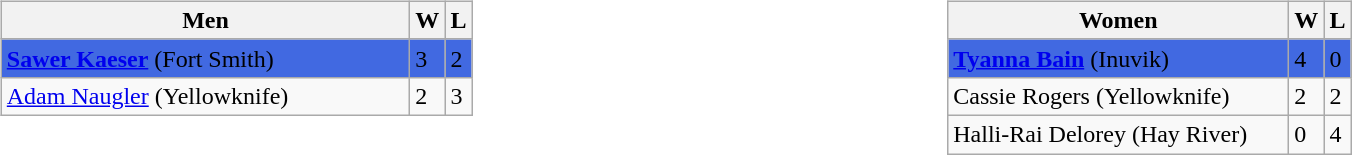<table>
<tr>
<td valign=top width=20%><br><table class=wikitable>
<tr>
<th width=265>Men</th>
<th>W</th>
<th>L</th>
</tr>
<tr bgcolor=#4169E1>
<td><strong><a href='#'>Sawer Kaeser</a></strong> (Fort Smith)</td>
<td>3</td>
<td>2</td>
</tr>
<tr>
<td><a href='#'>Adam Naugler</a> (Yellowknife)</td>
<td>2</td>
<td>3</td>
</tr>
</table>
</td>
<td valign=top width=20%><br><table class=wikitable>
<tr>
<th width=220>Women</th>
<th>W</th>
<th>L</th>
</tr>
<tr bgcolor=#4169E1>
<td><strong><a href='#'>Tyanna Bain</a></strong> (Inuvik)</td>
<td>4</td>
<td>0</td>
</tr>
<tr>
<td>Cassie Rogers (Yellowknife)</td>
<td>2</td>
<td>2</td>
</tr>
<tr>
<td>Halli-Rai Delorey (Hay River)</td>
<td>0</td>
<td>4</td>
</tr>
</table>
</td>
</tr>
</table>
